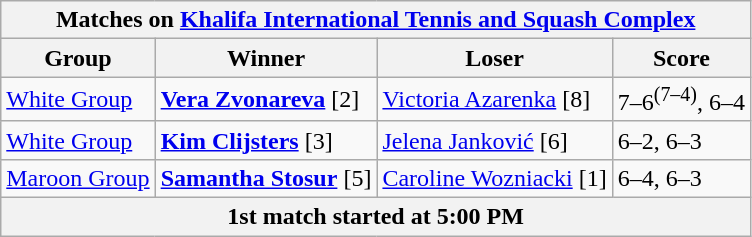<table class="wikitable collapsible ucollapsed" border=1>
<tr>
<th colspan=4><strong>Matches on <a href='#'>Khalifa International Tennis and Squash Complex</a></strong></th>
</tr>
<tr>
<th>Group</th>
<th>Winner</th>
<th>Loser</th>
<th>Score</th>
</tr>
<tr align=left>
<td><a href='#'>White Group</a></td>
<td> <strong><a href='#'>Vera Zvonareva</a></strong> [2]</td>
<td> <a href='#'>Victoria Azarenka</a> [8]</td>
<td>7–6<sup>(7–4)</sup>, 6–4</td>
</tr>
<tr align=left>
<td><a href='#'>White Group</a></td>
<td> <strong><a href='#'>Kim Clijsters</a></strong> [3]</td>
<td> <a href='#'>Jelena Janković</a> [6]</td>
<td>6–2, 6–3</td>
</tr>
<tr align=left>
<td><a href='#'>Maroon Group</a></td>
<td> <strong><a href='#'>Samantha Stosur</a></strong> [5]</td>
<td> <a href='#'>Caroline Wozniacki</a> [1]</td>
<td>6–4, 6–3</td>
</tr>
<tr align=center>
<th colspan=4>1st match started at 5:00 PM</th>
</tr>
</table>
